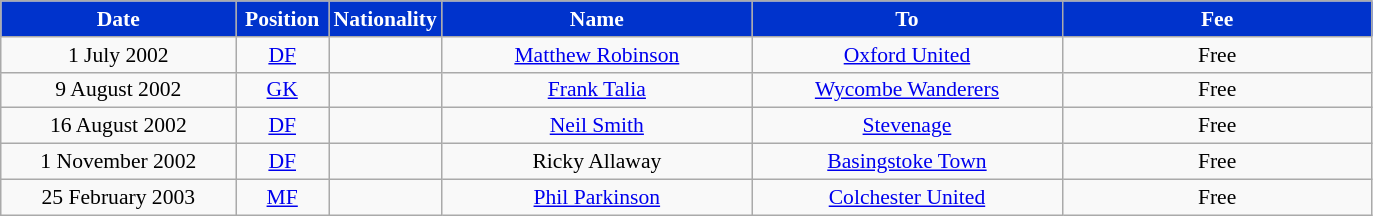<table class="wikitable"  style="text-align:center; font-size:90%; ">
<tr>
<th style="background:#03c; color:white; width:150px;">Date</th>
<th style="background:#03c; color:white; width:55px;">Position</th>
<th style="background:#03c; color:white; width:55px;">Nationality</th>
<th style="background:#03c; color:white; width:200px;">Name</th>
<th style="background:#03c; color:white; width:200px;">To</th>
<th style="background:#03c; color:white; width:200px;">Fee</th>
</tr>
<tr>
<td>1 July 2002</td>
<td><a href='#'>DF</a></td>
<td></td>
<td><a href='#'>Matthew Robinson</a></td>
<td><a href='#'>Oxford United</a></td>
<td>Free</td>
</tr>
<tr>
<td>9 August 2002</td>
<td><a href='#'>GK</a></td>
<td></td>
<td><a href='#'>Frank Talia</a></td>
<td><a href='#'>Wycombe Wanderers</a></td>
<td>Free</td>
</tr>
<tr>
<td>16 August 2002</td>
<td><a href='#'>DF</a></td>
<td></td>
<td><a href='#'>Neil Smith</a></td>
<td><a href='#'>Stevenage</a></td>
<td>Free</td>
</tr>
<tr>
<td>1 November 2002</td>
<td><a href='#'>DF</a></td>
<td></td>
<td>Ricky Allaway</td>
<td><a href='#'>Basingstoke Town</a></td>
<td>Free</td>
</tr>
<tr>
<td>25 February 2003</td>
<td><a href='#'>MF</a></td>
<td></td>
<td><a href='#'>Phil Parkinson</a></td>
<td><a href='#'>Colchester United</a></td>
<td>Free</td>
</tr>
</table>
